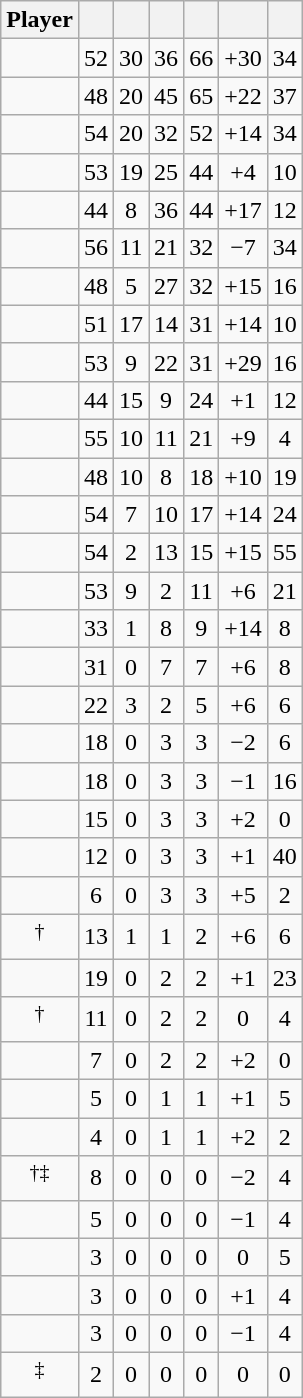<table class="wikitable sortable" style="text-align:center;">
<tr>
<th>Player</th>
<th></th>
<th></th>
<th></th>
<th></th>
<th data-sort-type="number"></th>
<th></th>
</tr>
<tr>
<td></td>
<td>52</td>
<td>30</td>
<td>36</td>
<td>66</td>
<td>+30</td>
<td>34</td>
</tr>
<tr>
<td></td>
<td>48</td>
<td>20</td>
<td>45</td>
<td>65</td>
<td>+22</td>
<td>37</td>
</tr>
<tr>
<td></td>
<td>54</td>
<td>20</td>
<td>32</td>
<td>52</td>
<td>+14</td>
<td>34</td>
</tr>
<tr>
<td></td>
<td>53</td>
<td>19</td>
<td>25</td>
<td>44</td>
<td>+4</td>
<td>10</td>
</tr>
<tr>
<td></td>
<td>44</td>
<td>8</td>
<td>36</td>
<td>44</td>
<td>+17</td>
<td>12</td>
</tr>
<tr>
<td></td>
<td>56</td>
<td>11</td>
<td>21</td>
<td>32</td>
<td>−7</td>
<td>34</td>
</tr>
<tr>
<td></td>
<td>48</td>
<td>5</td>
<td>27</td>
<td>32</td>
<td>+15</td>
<td>16</td>
</tr>
<tr>
<td></td>
<td>51</td>
<td>17</td>
<td>14</td>
<td>31</td>
<td>+14</td>
<td>10</td>
</tr>
<tr>
<td></td>
<td>53</td>
<td>9</td>
<td>22</td>
<td>31</td>
<td>+29</td>
<td>16</td>
</tr>
<tr>
<td></td>
<td>44</td>
<td>15</td>
<td>9</td>
<td>24</td>
<td>+1</td>
<td>12</td>
</tr>
<tr>
<td></td>
<td>55</td>
<td>10</td>
<td>11</td>
<td>21</td>
<td>+9</td>
<td>4</td>
</tr>
<tr>
<td></td>
<td>48</td>
<td>10</td>
<td>8</td>
<td>18</td>
<td>+10</td>
<td>19</td>
</tr>
<tr>
<td></td>
<td>54</td>
<td>7</td>
<td>10</td>
<td>17</td>
<td>+14</td>
<td>24</td>
</tr>
<tr>
<td></td>
<td>54</td>
<td>2</td>
<td>13</td>
<td>15</td>
<td>+15</td>
<td>55</td>
</tr>
<tr>
<td></td>
<td>53</td>
<td>9</td>
<td>2</td>
<td>11</td>
<td>+6</td>
<td>21</td>
</tr>
<tr>
<td></td>
<td>33</td>
<td>1</td>
<td>8</td>
<td>9</td>
<td>+14</td>
<td>8</td>
</tr>
<tr>
<td></td>
<td>31</td>
<td>0</td>
<td>7</td>
<td>7</td>
<td>+6</td>
<td>8</td>
</tr>
<tr>
<td></td>
<td>22</td>
<td>3</td>
<td>2</td>
<td>5</td>
<td>+6</td>
<td>6</td>
</tr>
<tr>
<td></td>
<td>18</td>
<td>0</td>
<td>3</td>
<td>3</td>
<td>−2</td>
<td>6</td>
</tr>
<tr>
<td></td>
<td>18</td>
<td>0</td>
<td>3</td>
<td>3</td>
<td>−1</td>
<td>16</td>
</tr>
<tr>
<td></td>
<td>15</td>
<td>0</td>
<td>3</td>
<td>3</td>
<td>+2</td>
<td>0</td>
</tr>
<tr>
<td></td>
<td>12</td>
<td>0</td>
<td>3</td>
<td>3</td>
<td>+1</td>
<td>40</td>
</tr>
<tr>
<td></td>
<td>6</td>
<td>0</td>
<td>3</td>
<td>3</td>
<td>+5</td>
<td>2</td>
</tr>
<tr>
<td><sup>†</sup></td>
<td>13</td>
<td>1</td>
<td>1</td>
<td>2</td>
<td>+6</td>
<td>6</td>
</tr>
<tr>
<td></td>
<td>19</td>
<td>0</td>
<td>2</td>
<td>2</td>
<td>+1</td>
<td>23</td>
</tr>
<tr>
<td><sup>†</sup></td>
<td>11</td>
<td>0</td>
<td>2</td>
<td>2</td>
<td>0</td>
<td>4</td>
</tr>
<tr>
<td></td>
<td>7</td>
<td>0</td>
<td>2</td>
<td>2</td>
<td>+2</td>
<td>0</td>
</tr>
<tr>
<td></td>
<td>5</td>
<td>0</td>
<td>1</td>
<td>1</td>
<td>+1</td>
<td>5</td>
</tr>
<tr>
<td></td>
<td>4</td>
<td>0</td>
<td>1</td>
<td>1</td>
<td>+2</td>
<td>2</td>
</tr>
<tr>
<td><sup>†‡</sup></td>
<td>8</td>
<td>0</td>
<td>0</td>
<td>0</td>
<td>−2</td>
<td>4</td>
</tr>
<tr>
<td></td>
<td>5</td>
<td>0</td>
<td>0</td>
<td>0</td>
<td>−1</td>
<td>4</td>
</tr>
<tr>
<td></td>
<td>3</td>
<td>0</td>
<td>0</td>
<td>0</td>
<td>0</td>
<td>5</td>
</tr>
<tr>
<td></td>
<td>3</td>
<td>0</td>
<td>0</td>
<td>0</td>
<td>+1</td>
<td>4</td>
</tr>
<tr>
<td></td>
<td>3</td>
<td>0</td>
<td>0</td>
<td>0</td>
<td>−1</td>
<td>4</td>
</tr>
<tr>
<td><sup>‡</sup></td>
<td>2</td>
<td>0</td>
<td>0</td>
<td>0</td>
<td>0</td>
<td>0</td>
</tr>
</table>
